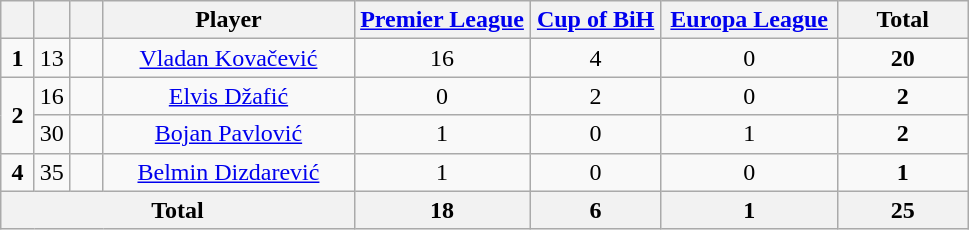<table class="wikitable" style="text-align:center;">
<tr>
<th width=15></th>
<th width=15></th>
<th width=15></th>
<th width=160>Player</th>
<th width=110><a href='#'>Premier League</a></th>
<th width=80><a href='#'>Cup of BiH</a></th>
<th width=110><a href='#'>Europa League</a></th>
<th width=80>Total</th>
</tr>
<tr>
<td><strong>1</strong></td>
<td>13</td>
<td></td>
<td><a href='#'>Vladan Kovačević</a></td>
<td>16</td>
<td>4</td>
<td>0</td>
<td><strong>20</strong></td>
</tr>
<tr>
<td rowspan=2><strong>2</strong></td>
<td>16</td>
<td></td>
<td><a href='#'>Elvis Džafić</a></td>
<td>0</td>
<td>2</td>
<td>0</td>
<td><strong>2</strong></td>
</tr>
<tr>
<td>30</td>
<td></td>
<td><a href='#'>Bojan Pavlović</a></td>
<td>1</td>
<td>0</td>
<td>1</td>
<td><strong>2</strong></td>
</tr>
<tr>
<td><strong>4</strong></td>
<td>35</td>
<td></td>
<td><a href='#'>Belmin Dizdarević</a></td>
<td>1</td>
<td>0</td>
<td>0</td>
<td><strong>1</strong></td>
</tr>
<tr>
<th colspan=4>Total</th>
<th>18</th>
<th>6</th>
<th>1</th>
<th>25</th>
</tr>
</table>
